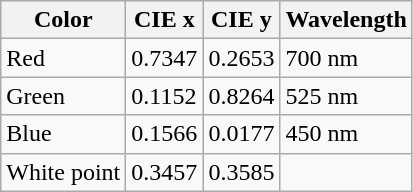<table class="wikitable">
<tr>
<th>Color</th>
<th>CIE x</th>
<th>CIE y</th>
<th>Wavelength</th>
</tr>
<tr>
<td>Red</td>
<td>0.7347</td>
<td>0.2653</td>
<td>700 nm</td>
</tr>
<tr>
<td>Green</td>
<td>0.1152</td>
<td>0.8264</td>
<td>525 nm</td>
</tr>
<tr>
<td>Blue</td>
<td>0.1566</td>
<td>0.0177</td>
<td>450 nm</td>
</tr>
<tr>
<td>White point</td>
<td>0.3457</td>
<td>0.3585</td>
</tr>
</table>
